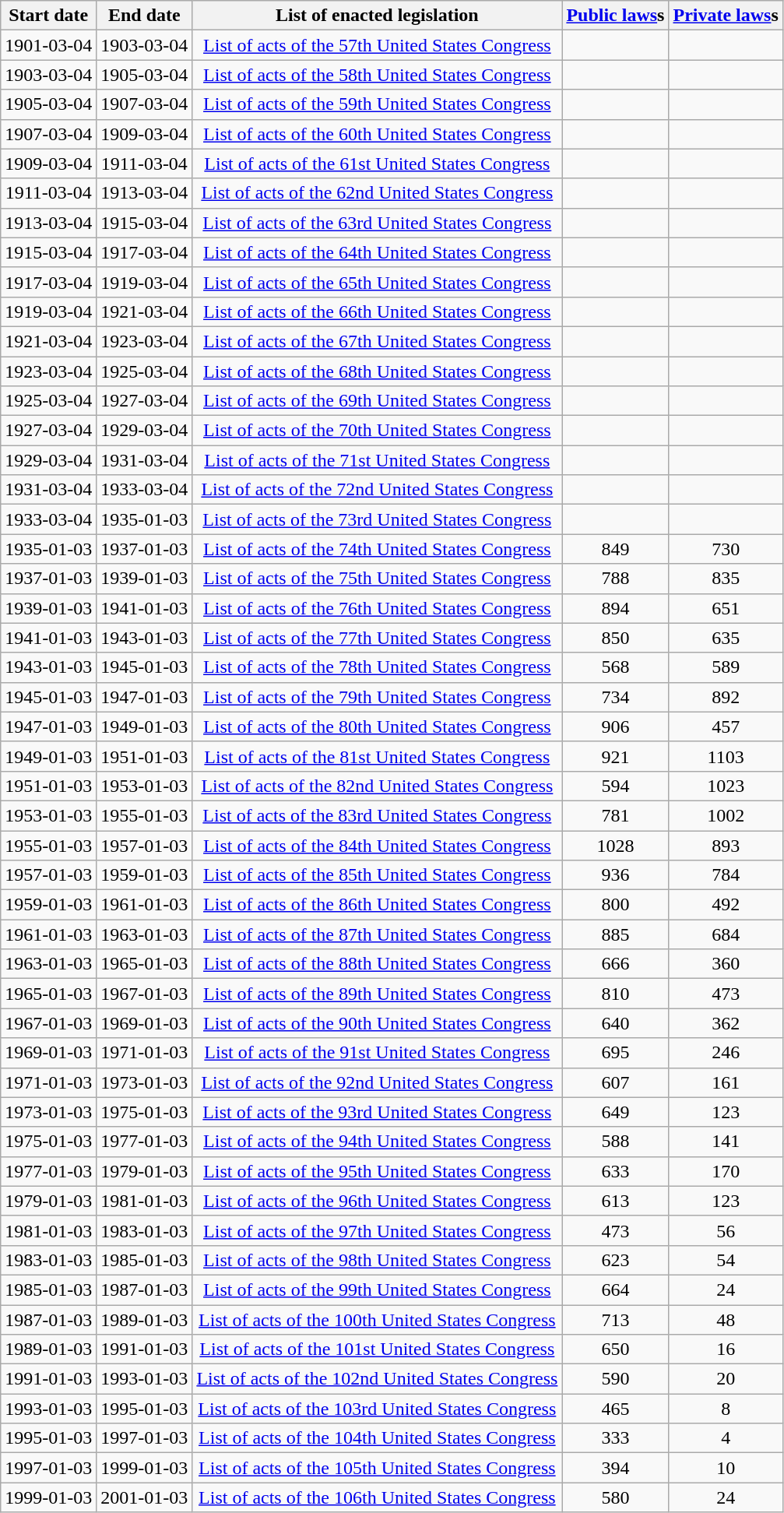<table class="wikitable" style="text-align:center;">
<tr>
<th>Start date</th>
<th>End date</th>
<th>List of enacted legislation</th>
<th><a href='#'>Public laws</a>s</th>
<th><a href='#'>Private laws</a>s</th>
</tr>
<tr>
<td>1901-03-04</td>
<td>1903-03-04</td>
<td><a href='#'>List of acts of the 57th United States Congress</a></td>
<td></td>
<td></td>
</tr>
<tr>
<td>1903-03-04</td>
<td>1905-03-04</td>
<td><a href='#'>List of acts of the 58th United States Congress</a></td>
<td></td>
<td></td>
</tr>
<tr>
<td>1905-03-04</td>
<td>1907-03-04</td>
<td><a href='#'>List of acts of the 59th United States Congress</a></td>
<td></td>
<td></td>
</tr>
<tr>
<td>1907-03-04</td>
<td>1909-03-04</td>
<td><a href='#'>List of acts of the 60th United States Congress</a></td>
<td></td>
<td></td>
</tr>
<tr>
<td>1909-03-04</td>
<td>1911-03-04</td>
<td><a href='#'>List of acts of the 61st United States Congress</a></td>
<td></td>
<td></td>
</tr>
<tr>
<td>1911-03-04</td>
<td>1913-03-04</td>
<td><a href='#'>List of acts of the 62nd United States Congress</a></td>
<td></td>
<td></td>
</tr>
<tr>
<td>1913-03-04</td>
<td>1915-03-04</td>
<td><a href='#'>List of acts of the 63rd United States Congress</a></td>
<td></td>
<td></td>
</tr>
<tr>
<td>1915-03-04</td>
<td>1917-03-04</td>
<td><a href='#'>List of acts of the 64th United States Congress</a></td>
<td></td>
<td></td>
</tr>
<tr>
<td>1917-03-04</td>
<td>1919-03-04</td>
<td><a href='#'>List of acts of the 65th United States Congress</a></td>
<td></td>
<td></td>
</tr>
<tr>
<td>1919-03-04</td>
<td>1921-03-04</td>
<td><a href='#'>List of acts of the 66th United States Congress</a></td>
<td></td>
<td></td>
</tr>
<tr>
<td>1921-03-04</td>
<td>1923-03-04</td>
<td><a href='#'>List of acts of the 67th United States Congress</a></td>
<td></td>
<td></td>
</tr>
<tr>
<td>1923-03-04</td>
<td>1925-03-04</td>
<td><a href='#'>List of acts of the 68th United States Congress</a></td>
<td></td>
<td></td>
</tr>
<tr>
<td>1925-03-04</td>
<td>1927-03-04</td>
<td><a href='#'>List of acts of the 69th United States Congress</a></td>
<td></td>
<td></td>
</tr>
<tr>
<td>1927-03-04</td>
<td>1929-03-04</td>
<td><a href='#'>List of acts of the 70th United States Congress</a></td>
<td></td>
<td></td>
</tr>
<tr>
<td>1929-03-04</td>
<td>1931-03-04</td>
<td><a href='#'>List of acts of the 71st United States Congress</a></td>
<td></td>
<td></td>
</tr>
<tr>
<td>1931-03-04</td>
<td>1933-03-04</td>
<td><a href='#'>List of acts of the 72nd United States Congress</a></td>
<td></td>
<td></td>
</tr>
<tr>
<td>1933-03-04</td>
<td>1935-01-03</td>
<td><a href='#'>List of acts of the 73rd United States Congress</a></td>
<td></td>
<td></td>
</tr>
<tr>
<td>1935-01-03</td>
<td>1937-01-03</td>
<td><a href='#'>List of acts of the 74th United States Congress</a></td>
<td>849</td>
<td>730</td>
</tr>
<tr>
<td>1937-01-03</td>
<td>1939-01-03</td>
<td><a href='#'>List of acts of the 75th United States Congress</a></td>
<td>788</td>
<td>835</td>
</tr>
<tr>
<td>1939-01-03</td>
<td>1941-01-03</td>
<td><a href='#'>List of acts of the 76th United States Congress</a></td>
<td>894</td>
<td>651</td>
</tr>
<tr>
<td>1941-01-03</td>
<td>1943-01-03</td>
<td><a href='#'>List of acts of the 77th United States Congress</a></td>
<td>850</td>
<td>635</td>
</tr>
<tr>
<td>1943-01-03</td>
<td>1945-01-03</td>
<td><a href='#'>List of acts of the 78th United States Congress</a></td>
<td>568</td>
<td>589</td>
</tr>
<tr>
<td>1945-01-03</td>
<td>1947-01-03</td>
<td><a href='#'>List of acts of the 79th United States Congress</a></td>
<td>734</td>
<td>892</td>
</tr>
<tr>
<td>1947-01-03</td>
<td>1949-01-03</td>
<td><a href='#'>List of acts of the 80th United States Congress</a></td>
<td>906</td>
<td>457</td>
</tr>
<tr>
<td>1949-01-03</td>
<td>1951-01-03</td>
<td><a href='#'>List of acts of the 81st United States Congress</a></td>
<td>921</td>
<td>1103</td>
</tr>
<tr>
<td>1951-01-03</td>
<td>1953-01-03</td>
<td><a href='#'>List of acts of the 82nd United States Congress</a></td>
<td>594</td>
<td>1023</td>
</tr>
<tr>
<td>1953-01-03</td>
<td>1955-01-03</td>
<td><a href='#'>List of acts of the 83rd United States Congress</a></td>
<td>781</td>
<td>1002</td>
</tr>
<tr>
<td>1955-01-03</td>
<td>1957-01-03</td>
<td><a href='#'>List of acts of the 84th United States Congress</a></td>
<td>1028</td>
<td>893</td>
</tr>
<tr>
<td>1957-01-03</td>
<td>1959-01-03</td>
<td><a href='#'>List of acts of the 85th United States Congress</a></td>
<td>936</td>
<td>784</td>
</tr>
<tr>
<td>1959-01-03</td>
<td>1961-01-03</td>
<td><a href='#'>List of acts of the 86th United States Congress</a></td>
<td>800</td>
<td>492</td>
</tr>
<tr>
<td>1961-01-03</td>
<td>1963-01-03</td>
<td><a href='#'>List of acts of the 87th United States Congress</a></td>
<td>885</td>
<td>684</td>
</tr>
<tr>
<td>1963-01-03</td>
<td>1965-01-03</td>
<td><a href='#'>List of acts of the 88th United States Congress</a></td>
<td>666</td>
<td>360</td>
</tr>
<tr>
<td>1965-01-03</td>
<td>1967-01-03</td>
<td><a href='#'>List of acts of the 89th United States Congress</a></td>
<td>810</td>
<td>473</td>
</tr>
<tr>
<td>1967-01-03</td>
<td>1969-01-03</td>
<td><a href='#'>List of acts of the 90th United States Congress</a></td>
<td>640</td>
<td>362</td>
</tr>
<tr>
<td>1969-01-03</td>
<td>1971-01-03</td>
<td><a href='#'>List of acts of the 91st United States Congress</a></td>
<td>695</td>
<td>246</td>
</tr>
<tr>
<td>1971-01-03</td>
<td>1973-01-03</td>
<td><a href='#'>List of acts of the 92nd United States Congress</a></td>
<td>607</td>
<td>161</td>
</tr>
<tr>
<td>1973-01-03</td>
<td>1975-01-03</td>
<td><a href='#'>List of acts of the 93rd United States Congress</a></td>
<td>649</td>
<td>123</td>
</tr>
<tr>
<td>1975-01-03</td>
<td>1977-01-03</td>
<td><a href='#'>List of acts of the 94th United States Congress</a></td>
<td>588</td>
<td>141</td>
</tr>
<tr>
<td>1977-01-03</td>
<td>1979-01-03</td>
<td><a href='#'>List of acts of the 95th United States Congress</a></td>
<td>633</td>
<td>170</td>
</tr>
<tr>
<td>1979-01-03</td>
<td>1981-01-03</td>
<td><a href='#'>List of acts of the 96th United States Congress</a></td>
<td>613</td>
<td>123</td>
</tr>
<tr>
<td>1981-01-03</td>
<td>1983-01-03</td>
<td><a href='#'>List of acts of the 97th United States Congress</a></td>
<td>473</td>
<td>56</td>
</tr>
<tr>
<td>1983-01-03</td>
<td>1985-01-03</td>
<td><a href='#'>List of acts of the 98th United States Congress</a></td>
<td>623</td>
<td>54</td>
</tr>
<tr>
<td>1985-01-03</td>
<td>1987-01-03</td>
<td><a href='#'>List of acts of the 99th United States Congress</a></td>
<td>664</td>
<td>24</td>
</tr>
<tr>
<td>1987-01-03</td>
<td>1989-01-03</td>
<td><a href='#'>List of acts of the 100th United States Congress</a></td>
<td>713</td>
<td>48</td>
</tr>
<tr>
<td>1989-01-03</td>
<td>1991-01-03</td>
<td><a href='#'>List of acts of the 101st United States Congress</a></td>
<td>650</td>
<td>16</td>
</tr>
<tr>
<td>1991-01-03</td>
<td>1993-01-03</td>
<td><a href='#'>List of acts of the 102nd United States Congress</a></td>
<td>590</td>
<td>20</td>
</tr>
<tr>
<td>1993-01-03</td>
<td>1995-01-03</td>
<td><a href='#'>List of acts of the 103rd United States Congress</a></td>
<td>465</td>
<td>8</td>
</tr>
<tr>
<td>1995-01-03</td>
<td>1997-01-03</td>
<td><a href='#'>List of acts of the 104th United States Congress</a></td>
<td>333</td>
<td>4</td>
</tr>
<tr>
<td>1997-01-03</td>
<td>1999-01-03</td>
<td><a href='#'>List of acts of the 105th United States Congress</a></td>
<td>394</td>
<td>10</td>
</tr>
<tr>
<td>1999-01-03</td>
<td>2001-01-03</td>
<td><a href='#'>List of acts of the 106th United States Congress</a></td>
<td>580</td>
<td>24</td>
</tr>
</table>
